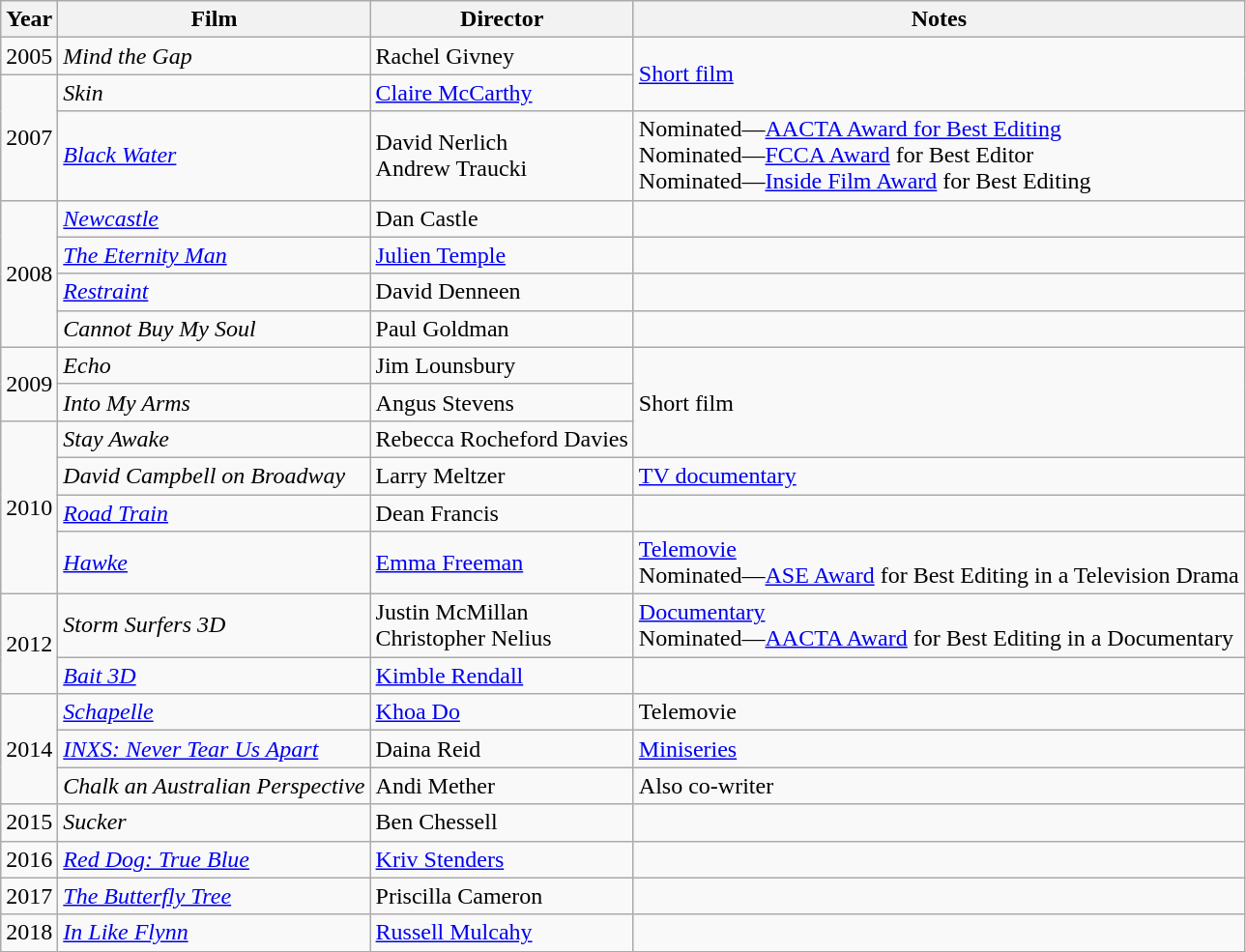<table class="wikitable">
<tr>
<th>Year</th>
<th>Film</th>
<th>Director</th>
<th>Notes</th>
</tr>
<tr>
<td>2005</td>
<td><em>Mind the Gap</em></td>
<td>Rachel Givney</td>
<td rowspan=2><a href='#'>Short film</a></td>
</tr>
<tr>
<td rowspan=2>2007</td>
<td><em>Skin</em></td>
<td><a href='#'>Claire McCarthy</a></td>
</tr>
<tr>
<td><em><a href='#'>Black Water</a></em></td>
<td>David Nerlich<br>Andrew Traucki</td>
<td>Nominated—<a href='#'>AACTA Award for Best Editing</a><br>Nominated—<a href='#'>FCCA Award</a> for Best Editor<br>Nominated—<a href='#'>Inside Film Award</a> for Best Editing</td>
</tr>
<tr>
<td rowspan=4>2008</td>
<td><em><a href='#'>Newcastle</a></em></td>
<td>Dan Castle</td>
<td></td>
</tr>
<tr>
<td><em><a href='#'>The Eternity Man</a></em></td>
<td><a href='#'>Julien Temple</a></td>
<td></td>
</tr>
<tr>
<td><em><a href='#'>Restraint</a></em></td>
<td>David Denneen</td>
<td></td>
</tr>
<tr>
<td><em>Cannot Buy My Soul</em></td>
<td>Paul Goldman</td>
<td></td>
</tr>
<tr>
<td rowspan=2>2009</td>
<td><em>Echo</em></td>
<td>Jim Lounsbury</td>
<td rowspan=3>Short film</td>
</tr>
<tr>
<td><em>Into My Arms</em></td>
<td>Angus Stevens</td>
</tr>
<tr>
<td rowspan=4>2010</td>
<td><em>Stay Awake</em></td>
<td>Rebecca Rocheford Davies</td>
</tr>
<tr>
<td><em>David Campbell on Broadway</em></td>
<td>Larry Meltzer</td>
<td><a href='#'>TV documentary</a></td>
</tr>
<tr>
<td><em><a href='#'>Road Train</a></em></td>
<td>Dean Francis</td>
<td></td>
</tr>
<tr>
<td><em><a href='#'>Hawke</a></em></td>
<td><a href='#'>Emma Freeman</a></td>
<td><a href='#'>Telemovie</a><br>Nominated—<a href='#'>ASE Award</a> for Best Editing in a Television Drama</td>
</tr>
<tr>
<td rowspan=2>2012</td>
<td><em>Storm Surfers 3D</em></td>
<td>Justin McMillan<br>Christopher Nelius</td>
<td><a href='#'>Documentary</a><br>Nominated—<a href='#'>AACTA Award</a> for Best Editing in a Documentary</td>
</tr>
<tr>
<td><em><a href='#'>Bait 3D</a></em></td>
<td><a href='#'>Kimble Rendall</a></td>
<td></td>
</tr>
<tr>
<td rowspan=3>2014</td>
<td><em><a href='#'>Schapelle</a></em></td>
<td><a href='#'>Khoa Do</a></td>
<td>Telemovie</td>
</tr>
<tr>
<td><em><a href='#'>INXS: Never Tear Us Apart</a></em></td>
<td>Daina Reid</td>
<td><a href='#'>Miniseries</a></td>
</tr>
<tr>
<td><em>Chalk an Australian Perspective</em></td>
<td>Andi Mether</td>
<td>Also co-writer</td>
</tr>
<tr>
<td>2015</td>
<td><em>Sucker</em></td>
<td>Ben Chessell</td>
<td></td>
</tr>
<tr>
<td>2016</td>
<td><em><a href='#'>Red Dog: True Blue</a></em></td>
<td><a href='#'>Kriv Stenders</a></td>
<td></td>
</tr>
<tr>
<td>2017</td>
<td><em><a href='#'>The Butterfly Tree</a></em></td>
<td>Priscilla Cameron</td>
<td></td>
</tr>
<tr>
<td>2018</td>
<td><em><a href='#'>In Like Flynn</a></em></td>
<td><a href='#'>Russell Mulcahy</a></td>
<td></td>
</tr>
<tr>
</tr>
</table>
